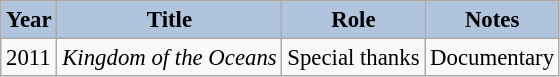<table class="wikitable" style="font-size:95%;">
<tr>
<th style="background:#B0C4DE;">Year</th>
<th style="background:#B0C4DE;">Title</th>
<th style="background:#B0C4DE;">Role</th>
<th style="background:#B0C4DE;">Notes</th>
</tr>
<tr>
<td>2011</td>
<td><em>Kingdom of the Oceans</em></td>
<td>Special thanks</td>
<td>Documentary</td>
</tr>
</table>
